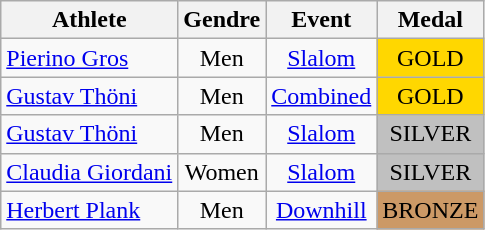<table class="wikitable" style="width:; font-size:100%; text-align:center;">
<tr>
<th>Athlete</th>
<th>Gendre</th>
<th>Event</th>
<th>Medal</th>
</tr>
<tr>
<td align=left><a href='#'>Pierino Gros</a></td>
<td>Men</td>
<td><a href='#'>Slalom</a></td>
<td bgcolor=gold>GOLD</td>
</tr>
<tr>
<td align=left><a href='#'>Gustav Thöni</a></td>
<td>Men</td>
<td><a href='#'>Combined</a></td>
<td bgcolor=gold>GOLD</td>
</tr>
<tr>
<td align=left><a href='#'>Gustav Thöni</a></td>
<td>Men</td>
<td><a href='#'>Slalom</a></td>
<td bgcolor=silver>SILVER</td>
</tr>
<tr>
<td align=left><a href='#'>Claudia Giordani</a></td>
<td>Women</td>
<td><a href='#'>Slalom</a></td>
<td bgcolor=silver>SILVER</td>
</tr>
<tr>
<td align=left><a href='#'>Herbert Plank</a></td>
<td>Men</td>
<td><a href='#'>Downhill</a></td>
<td bgcolor=cc9966>BRONZE</td>
</tr>
</table>
